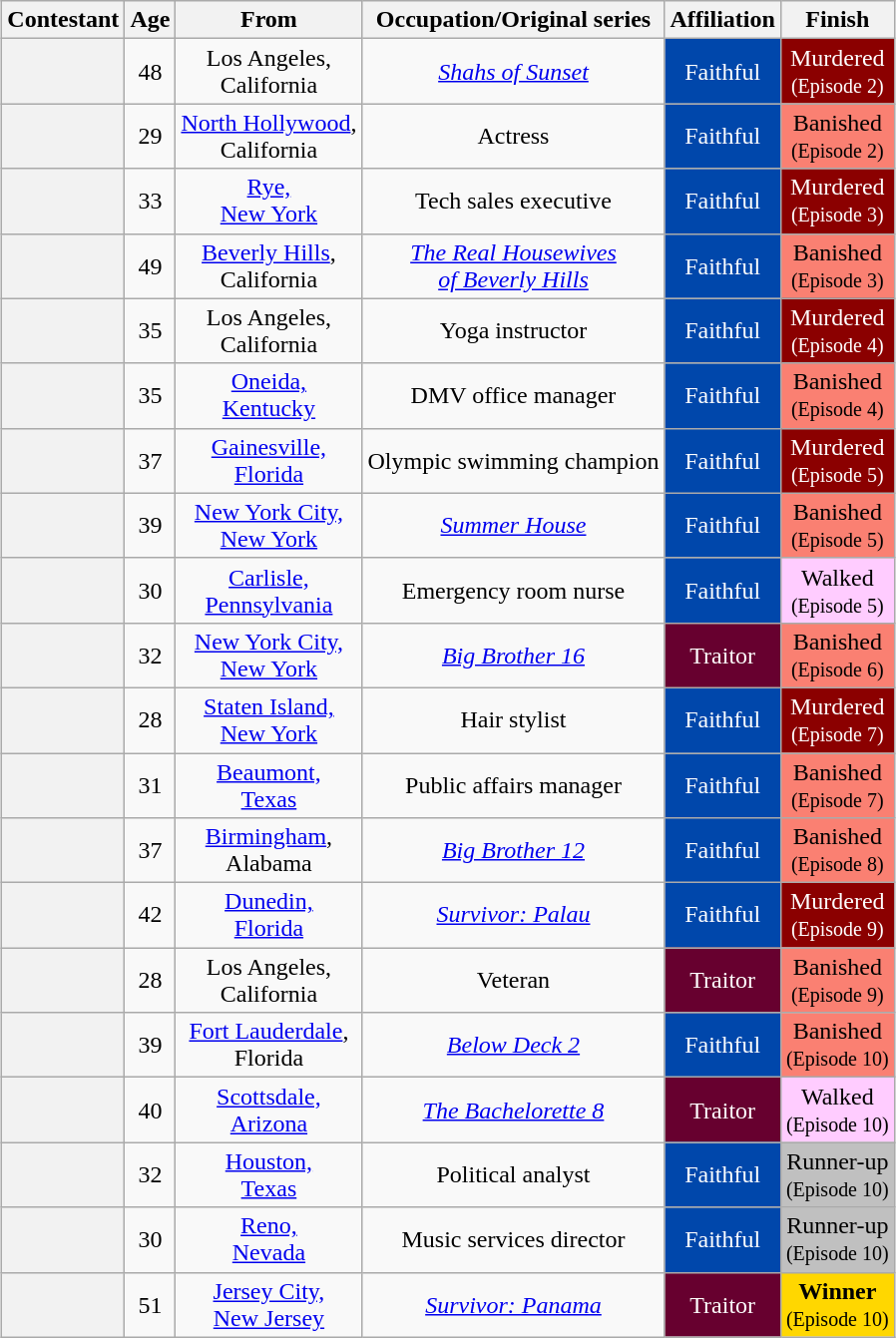<table class="wikitable sortable" style="margin:auto; text-align:center">
<tr>
<th scope="col">Contestant</th>
<th scope="col">Age</th>
<th scope="col" class="unsortable">From</th>
<th scope="col" class="unsortable">Occupation/Original series</th>
<th scope="col" class="unsortable">Affiliation</th>
<th scope="col" class="unsortable">Finish</th>
</tr>
<tr>
<th scope="row" style="text-align:left"></th>
<td>48</td>
<td>Los Angeles,<br>California</td>
<td><em><a href='#'>Shahs of Sunset</a></em></td>
<td bgcolor="#0047AB" style="color:#FFFFFF;">Faithful</td>
<td style="background:darkred; color:white;">Murdered<br><small>(Episode 2)</small></td>
</tr>
<tr>
<th scope="row" style="text-align:left"></th>
<td>29</td>
<td><a href='#'>North Hollywood</a>,<br>California</td>
<td>Actress</td>
<td bgcolor="#0047AB" style="color:#FFFFFF;">Faithful</td>
<td style="background:salmon; color:black;">Banished<br><small>(Episode 2)</small></td>
</tr>
<tr>
<th scope="row" style="text-align:left"></th>
<td>33</td>
<td><a href='#'>Rye,<br>New York</a></td>
<td>Tech sales executive</td>
<td bgcolor="#0047AB" style="color:#FFFFFF;">Faithful</td>
<td style="background:darkred; color:white;">Murdered<br><small>(Episode 3)</small></td>
</tr>
<tr>
<th scope="row" style="text-align:left"></th>
<td>49</td>
<td><a href='#'>Beverly Hills</a>,<br>California</td>
<td><em><a href='#'>The Real Housewives<br>of Beverly Hills</a></em></td>
<td bgcolor="#0047AB" style="color:#FFFFFF;">Faithful</td>
<td style="background:salmon; color:black;">Banished<br><small>(Episode 3)</small></td>
</tr>
<tr>
<th scope="row" style="text-align:left"></th>
<td>35</td>
<td>Los Angeles,<br>California</td>
<td>Yoga instructor</td>
<td bgcolor="#0047AB" style="color:#FFFFFF;">Faithful</td>
<td style="background:darkred; color:white;">Murdered<br><small>(Episode 4)</small></td>
</tr>
<tr>
<th scope="row" style="text-align:left"></th>
<td>35</td>
<td><a href='#'>Oneida,<br>Kentucky</a></td>
<td>DMV office manager</td>
<td bgcolor="#0047AB" style="color:#FFFFFF;">Faithful</td>
<td style="background:salmon; color:black;">Banished<br><small>(Episode 4)</small></td>
</tr>
<tr>
<th scope="row" style="text-align:left"></th>
<td>37</td>
<td><a href='#'>Gainesville,<br>Florida</a></td>
<td>Olympic swimming champion</td>
<td bgcolor="#0047AB" style="color:#FFFFFF;">Faithful</td>
<td style="background:darkred; color:white;">Murdered<br><small>(Episode 5)</small></td>
</tr>
<tr>
<th scope="row" style="text-align:left"></th>
<td>39</td>
<td><a href='#'>New York City,<br>New York</a></td>
<td><em><a href='#'>Summer House</a></em></td>
<td bgcolor="#0047AB" style="color:#FFFFFF;">Faithful</td>
<td style="background:salmon; color:black;">Banished<br><small>(Episode 5)</small></td>
</tr>
<tr>
<th scope="row" style="text-align:left"></th>
<td>30</td>
<td><a href='#'>Carlisle,<br>Pennsylvania</a></td>
<td>Emergency room nurse</td>
<td bgcolor="#0047AB" style="color:#FFFFFF;">Faithful</td>
<td style="background:#fcf;">Walked<br><small>(Episode 5)</small></td>
</tr>
<tr>
<th scope="row" style="text-align:left"></th>
<td>32</td>
<td><a href='#'>New York City,<br>New York</a></td>
<td><em><a href='#'>Big Brother 16</a></em></td>
<td bgcolor="#67002f" align="center" span style="color:#FFFFFF;">Traitor</td>
<td style="background:salmon; color:black;">Banished<br><small>(Episode 6)</small></td>
</tr>
<tr>
<th scope="row" style="text-align:left"></th>
<td>28</td>
<td><a href='#'>Staten Island,<br>New York</a></td>
<td>Hair stylist</td>
<td bgcolor="#0047AB" align="center" span style="color:#FFFFFF;">Faithful</td>
<td style="background:darkred; color:white;">Murdered<br><small>(Episode 7)</small></td>
</tr>
<tr>
<th scope="row" style="text-align:left"></th>
<td>31</td>
<td><a href='#'>Beaumont,<br>Texas</a></td>
<td>Public affairs manager</td>
<td bgcolor="#0047AB" style="color:#FFFFFF;">Faithful</td>
<td style="background:salmon; color:black;">Banished<br><small>(Episode 7)</small></td>
</tr>
<tr>
<th scope="row" style="text-align:left"></th>
<td>37</td>
<td><a href='#'>Birmingham</a>,<br>Alabama</td>
<td><em><a href='#'>Big Brother 12</a></em></td>
<td bgcolor="#0047AB" style="color:#FFFFFF;">Faithful</td>
<td style="background:salmon; color:black;">Banished<br><small>(Episode 8)</small></td>
</tr>
<tr>
<th scope="row" style="text-align:left"></th>
<td>42</td>
<td><a href='#'>Dunedin,<br>Florida</a></td>
<td><em><a href='#'>Survivor: Palau</a></em></td>
<td bgcolor="#0047AB" style="color:#FFFFFF;">Faithful</td>
<td style="background:darkred; color:white;">Murdered<br><small>(Episode 9)</small></td>
</tr>
<tr>
<th scope="row" style="text-align:left"></th>
<td>28</td>
<td>Los Angeles,<br>California</td>
<td>Veteran</td>
<td bgcolor="#67002f" align="center" span style="color:#FFFFFF;">Traitor</td>
<td style="background:salmon; color:black;">Banished<br><small>(Episode 9)</small></td>
</tr>
<tr>
<th scope="row" style="text-align:left"></th>
<td>39</td>
<td><a href='#'>Fort Lauderdale</a>,<br>Florida</td>
<td><em><a href='#'>Below Deck 2</a></em></td>
<td bgcolor="#0047AB" align="center" span style="color:#FFFFFF;">Faithful</td>
<td style="background:salmon; color:black;">Banished<br><small>(Episode 10)</small></td>
</tr>
<tr>
<th scope="row" style="text-align:left"></th>
<td>40</td>
<td><a href='#'>Scottsdale,<br>Arizona</a></td>
<td><em><a href='#'>The Bachelorette 8</a></em></td>
<td bgcolor="#67002f" style="color:#FFFFFF;">Traitor</td>
<td style="background:#fcf;">Walked<br><small>(Episode 10)</small></td>
</tr>
<tr>
<th scope="row" style="text-align:left"></th>
<td>32</td>
<td><a href='#'>Houston,<br>Texas</a></td>
<td>Political analyst</td>
<td bgcolor="#0047AB" align="center" span style="color:#FFFFFF;">Faithful</td>
<td bgcolor="silver">Runner-up<br><small>(Episode 10)</small></td>
</tr>
<tr>
<th scope="row" style="text-align:left"></th>
<td>30</td>
<td><a href='#'>Reno,<br>Nevada</a></td>
<td>Music services director</td>
<td bgcolor="#0047AB" align="center" span style="color:#FFFFFF;">Faithful</td>
<td bgcolor="silver">Runner-up<br><small>(Episode 10)</small></td>
</tr>
<tr>
<th scope="row" style="text-align:left"></th>
<td>51</td>
<td><a href='#'>Jersey City,<br>New Jersey</a></td>
<td><em><a href='#'>Survivor: Panama</a></em></td>
<td bgcolor="#67002f" align="center" span style="color:#FFFFFF;">Traitor</td>
<td style="background:gold; color:black;"><strong>Winner</strong><br><small>(Episode 10)</small></td>
</tr>
</table>
